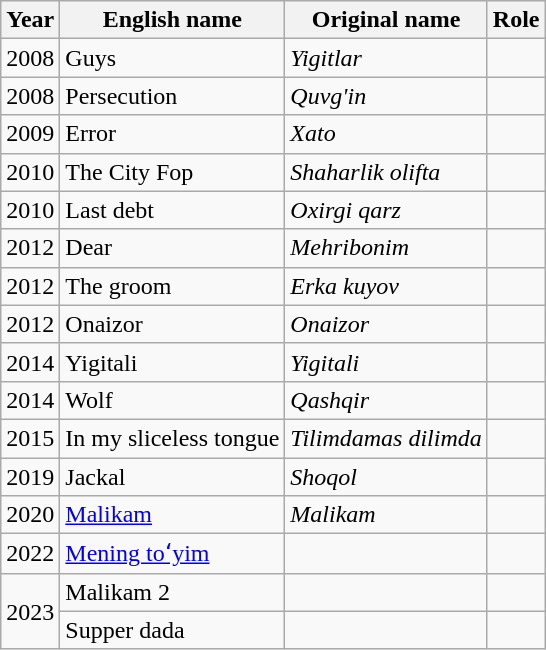<table class="wikitable">
<tr>
<th>Year</th>
<th>English name</th>
<th>Original name</th>
<th>Role</th>
</tr>
<tr>
<td>2008</td>
<td>Guys</td>
<td><em>Yigitlar</em></td>
<td></td>
</tr>
<tr>
<td>2008</td>
<td>Persecution</td>
<td><em>Quvg'in</em></td>
<td></td>
</tr>
<tr>
<td>2009</td>
<td>Error</td>
<td><em>Xato</em></td>
<td></td>
</tr>
<tr>
<td>2010</td>
<td>The City Fop</td>
<td><em>Shaharlik olifta</em></td>
<td></td>
</tr>
<tr>
<td>2010</td>
<td>Last debt</td>
<td><em>Oxirgi qarz</em></td>
<td></td>
</tr>
<tr>
<td>2012</td>
<td>Dear</td>
<td><em>Mehribonim</em></td>
<td></td>
</tr>
<tr>
<td>2012</td>
<td>The groom</td>
<td><em>Erka kuyov</em></td>
<td></td>
</tr>
<tr>
<td>2012</td>
<td>Onaizor</td>
<td><em>Onaizor</em></td>
<td></td>
</tr>
<tr>
<td>2014</td>
<td>Yigitali</td>
<td><em>Yigitali</em></td>
<td></td>
</tr>
<tr>
<td>2014</td>
<td>Wolf</td>
<td><em>Qashqir</em></td>
<td></td>
</tr>
<tr>
<td>2015</td>
<td>In my sliceless tongue</td>
<td><em>Tilimdamas dilimda</em></td>
<td></td>
</tr>
<tr>
<td>2019</td>
<td>Jackal</td>
<td><em>Shoqol</em></td>
<td></td>
</tr>
<tr>
<td>2020</td>
<td><a href='#'>Malikam</a></td>
<td><em>Malikam</em></td>
<td></td>
</tr>
<tr>
<td>2022</td>
<td><a href='#'>Mening toʻyim</a></td>
<td></td>
<td></td>
</tr>
<tr>
<td rowspan="2">2023</td>
<td>Malikam 2</td>
<td></td>
<td></td>
</tr>
<tr>
<td>Supper dada</td>
<td></td>
<td></td>
</tr>
</table>
